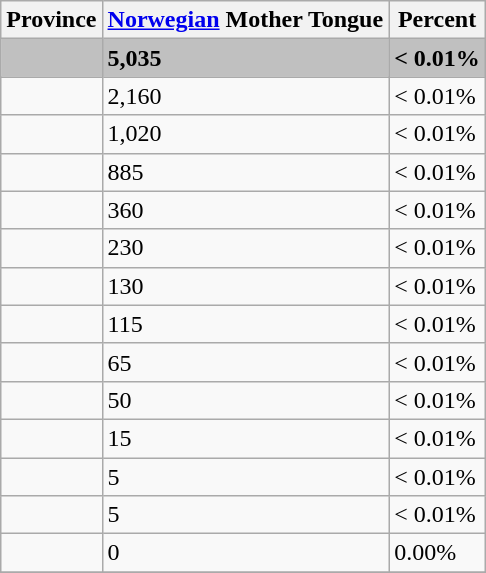<table class="wikitable sortable">
<tr>
<th>Province<br></th>
<th><a href='#'>Norwegian</a> Mother Tongue</th>
<th>Percent</th>
</tr>
<tr>
<td style="background:silver"></td>
<td style="background:silver"><strong>5,035</strong></td>
<td style="background:silver"><strong>< 0.01%</strong></td>
</tr>
<tr>
<td></td>
<td>2,160</td>
<td>< 0.01%</td>
</tr>
<tr>
<td></td>
<td>1,020</td>
<td>< 0.01%</td>
</tr>
<tr>
<td></td>
<td>885</td>
<td>< 0.01%</td>
</tr>
<tr>
<td></td>
<td>360</td>
<td>< 0.01%</td>
</tr>
<tr>
<td></td>
<td>230</td>
<td>< 0.01%</td>
</tr>
<tr>
<td></td>
<td>130</td>
<td>< 0.01%</td>
</tr>
<tr>
<td></td>
<td>115</td>
<td>< 0.01%</td>
</tr>
<tr>
<td></td>
<td>65</td>
<td>< 0.01%</td>
</tr>
<tr>
<td></td>
<td>50</td>
<td>< 0.01%</td>
</tr>
<tr>
<td></td>
<td>15</td>
<td>< 0.01%</td>
</tr>
<tr>
<td></td>
<td>5</td>
<td>< 0.01%</td>
</tr>
<tr>
<td></td>
<td>5</td>
<td>< 0.01%</td>
</tr>
<tr>
<td></td>
<td>0</td>
<td>0.00%</td>
</tr>
<tr>
</tr>
</table>
